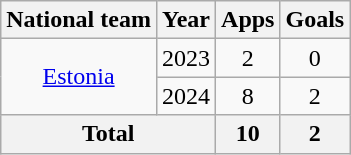<table class="wikitable" style="text-align:center">
<tr>
<th>National team</th>
<th>Year</th>
<th>Apps</th>
<th>Goals</th>
</tr>
<tr>
<td rowspan="2"><a href='#'>Estonia</a></td>
<td>2023</td>
<td>2</td>
<td>0</td>
</tr>
<tr>
<td>2024</td>
<td>8</td>
<td>2</td>
</tr>
<tr>
<th colspan="2">Total</th>
<th>10</th>
<th>2</th>
</tr>
</table>
